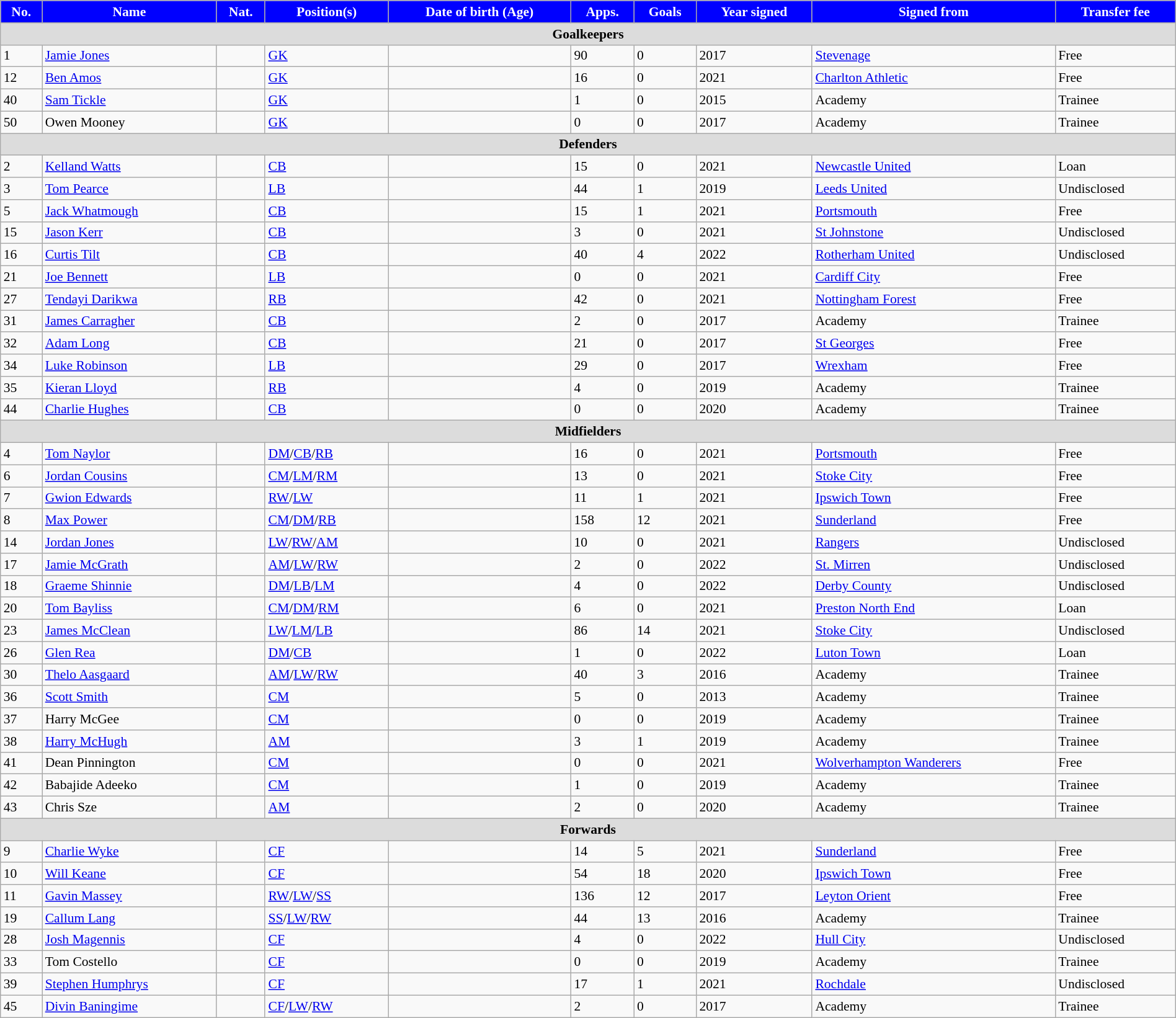<table class="wikitable" style="font-size:90%;width:100%">
<tr>
<th style="background:blue;color:white">No.</th>
<th style="background:blue;color:white">Name</th>
<th style="background:blue;color:white">Nat.</th>
<th style="background:blue;color:white">Position(s)</th>
<th style="background:blue;color:white">Date of birth (Age)</th>
<th style="background:blue;color:white">Apps.</th>
<th style="background:blue;color:white">Goals</th>
<th style="background:blue;color:white">Year signed</th>
<th style="background:blue;color:white">Signed from</th>
<th style="background:blue;color:white">Transfer fee</th>
</tr>
<tr>
<th colspan=11 style="background:#dcdcdc">Goalkeepers</th>
</tr>
<tr>
<td>1</td>
<td><a href='#'>Jamie Jones</a></td>
<td></td>
<td><a href='#'>GK</a></td>
<td></td>
<td>90</td>
<td>0</td>
<td>2017</td>
<td> <a href='#'>Stevenage</a></td>
<td>Free</td>
</tr>
<tr>
<td>12</td>
<td><a href='#'>Ben Amos</a></td>
<td></td>
<td><a href='#'>GK</a></td>
<td></td>
<td>16</td>
<td>0</td>
<td>2021</td>
<td> <a href='#'>Charlton Athletic</a></td>
<td>Free</td>
</tr>
<tr>
<td>40</td>
<td><a href='#'>Sam Tickle</a></td>
<td></td>
<td><a href='#'>GK</a></td>
<td></td>
<td>1</td>
<td>0</td>
<td>2015</td>
<td>Academy</td>
<td>Trainee</td>
</tr>
<tr>
<td>50</td>
<td>Owen Mooney</td>
<td></td>
<td><a href='#'>GK</a></td>
<td></td>
<td>0</td>
<td>0</td>
<td>2017</td>
<td>Academy</td>
<td>Trainee</td>
</tr>
<tr>
<th colspan=11 style="background:#dcdcdc">Defenders</th>
</tr>
<tr>
<td>2</td>
<td><a href='#'>Kelland Watts</a></td>
<td></td>
<td><a href='#'>CB</a></td>
<td></td>
<td>15</td>
<td>0</td>
<td>2021</td>
<td> <a href='#'>Newcastle United</a></td>
<td>Loan</td>
</tr>
<tr>
<td>3</td>
<td><a href='#'>Tom Pearce</a></td>
<td></td>
<td><a href='#'>LB</a></td>
<td></td>
<td>44</td>
<td>1</td>
<td>2019</td>
<td> <a href='#'>Leeds United</a></td>
<td>Undisclosed</td>
</tr>
<tr>
<td>5</td>
<td><a href='#'>Jack Whatmough</a></td>
<td></td>
<td><a href='#'>CB</a></td>
<td></td>
<td>15</td>
<td>1</td>
<td>2021</td>
<td> <a href='#'>Portsmouth</a></td>
<td>Free</td>
</tr>
<tr>
<td>15</td>
<td><a href='#'>Jason Kerr</a></td>
<td></td>
<td><a href='#'>CB</a></td>
<td></td>
<td>3</td>
<td>0</td>
<td>2021</td>
<td> <a href='#'>St Johnstone</a></td>
<td>Undisclosed</td>
</tr>
<tr>
<td>16</td>
<td><a href='#'>Curtis Tilt</a></td>
<td></td>
<td><a href='#'>CB</a></td>
<td></td>
<td>40</td>
<td>4</td>
<td>2022</td>
<td> <a href='#'>Rotherham United</a></td>
<td>Undisclosed</td>
</tr>
<tr>
<td>21</td>
<td><a href='#'>Joe Bennett</a></td>
<td></td>
<td><a href='#'>LB</a></td>
<td></td>
<td>0</td>
<td>0</td>
<td>2021</td>
<td> <a href='#'>Cardiff City</a></td>
<td>Free</td>
</tr>
<tr>
<td>27</td>
<td><a href='#'>Tendayi Darikwa</a></td>
<td></td>
<td><a href='#'>RB</a></td>
<td></td>
<td>42</td>
<td>0</td>
<td>2021</td>
<td> <a href='#'>Nottingham Forest</a></td>
<td>Free</td>
</tr>
<tr>
<td>31</td>
<td><a href='#'>James Carragher</a></td>
<td></td>
<td><a href='#'>CB</a></td>
<td></td>
<td>2</td>
<td>0</td>
<td>2017</td>
<td>Academy</td>
<td>Trainee</td>
</tr>
<tr>
<td>32</td>
<td><a href='#'>Adam Long</a></td>
<td></td>
<td><a href='#'>CB</a></td>
<td></td>
<td>21</td>
<td>0</td>
<td>2017</td>
<td> <a href='#'>St Georges</a></td>
<td>Free</td>
</tr>
<tr>
<td>34</td>
<td><a href='#'>Luke Robinson</a></td>
<td></td>
<td><a href='#'>LB</a></td>
<td></td>
<td>29</td>
<td>0</td>
<td>2017</td>
<td> <a href='#'>Wrexham</a></td>
<td>Free</td>
</tr>
<tr>
<td>35</td>
<td><a href='#'>Kieran Lloyd</a></td>
<td></td>
<td><a href='#'>RB</a></td>
<td></td>
<td>4</td>
<td>0</td>
<td>2019</td>
<td>Academy</td>
<td>Trainee</td>
</tr>
<tr>
<td>44</td>
<td><a href='#'>Charlie Hughes</a></td>
<td></td>
<td><a href='#'>CB</a></td>
<td></td>
<td>0</td>
<td>0</td>
<td>2020</td>
<td>Academy</td>
<td>Trainee</td>
</tr>
<tr>
<th colspan=11 style="background:#dcdcdc">Midfielders</th>
</tr>
<tr>
<td>4</td>
<td><a href='#'>Tom Naylor</a></td>
<td></td>
<td><a href='#'>DM</a>/<a href='#'>CB</a>/<a href='#'>RB</a></td>
<td></td>
<td>16</td>
<td>0</td>
<td>2021</td>
<td> <a href='#'>Portsmouth</a></td>
<td>Free</td>
</tr>
<tr>
<td>6</td>
<td><a href='#'>Jordan Cousins</a></td>
<td></td>
<td><a href='#'>CM</a>/<a href='#'>LM</a>/<a href='#'>RM</a></td>
<td></td>
<td>13</td>
<td>0</td>
<td>2021</td>
<td> <a href='#'>Stoke City</a></td>
<td>Free</td>
</tr>
<tr>
<td>7</td>
<td><a href='#'>Gwion Edwards</a></td>
<td></td>
<td><a href='#'>RW</a>/<a href='#'>LW</a></td>
<td></td>
<td>11</td>
<td>1</td>
<td>2021</td>
<td> <a href='#'>Ipswich Town</a></td>
<td>Free</td>
</tr>
<tr>
<td>8</td>
<td><a href='#'>Max Power</a></td>
<td></td>
<td><a href='#'>CM</a>/<a href='#'>DM</a>/<a href='#'>RB</a></td>
<td></td>
<td>158</td>
<td>12</td>
<td>2021</td>
<td> <a href='#'>Sunderland</a></td>
<td>Free</td>
</tr>
<tr>
<td>14</td>
<td><a href='#'>Jordan Jones</a></td>
<td></td>
<td><a href='#'>LW</a>/<a href='#'>RW</a>/<a href='#'>AM</a></td>
<td></td>
<td>10</td>
<td>0</td>
<td>2021</td>
<td> <a href='#'>Rangers</a></td>
<td>Undisclosed</td>
</tr>
<tr>
<td>17</td>
<td><a href='#'>Jamie McGrath</a></td>
<td></td>
<td><a href='#'>AM</a>/<a href='#'>LW</a>/<a href='#'>RW</a></td>
<td></td>
<td>2</td>
<td>0</td>
<td>2022</td>
<td> <a href='#'>St. Mirren</a></td>
<td>Undisclosed</td>
</tr>
<tr>
<td>18</td>
<td><a href='#'>Graeme Shinnie</a></td>
<td></td>
<td><a href='#'>DM</a>/<a href='#'>LB</a>/<a href='#'>LM</a></td>
<td></td>
<td>4</td>
<td>0</td>
<td>2022</td>
<td> <a href='#'>Derby County</a></td>
<td>Undisclosed</td>
</tr>
<tr>
<td>20</td>
<td><a href='#'>Tom Bayliss</a></td>
<td></td>
<td><a href='#'>CM</a>/<a href='#'>DM</a>/<a href='#'>RM</a></td>
<td></td>
<td>6</td>
<td>0</td>
<td>2021</td>
<td> <a href='#'>Preston North End</a></td>
<td>Loan</td>
</tr>
<tr>
<td>23</td>
<td><a href='#'>James McClean</a></td>
<td></td>
<td><a href='#'>LW</a>/<a href='#'>LM</a>/<a href='#'>LB</a></td>
<td></td>
<td>86</td>
<td>14</td>
<td>2021</td>
<td> <a href='#'>Stoke City</a></td>
<td>Undisclosed</td>
</tr>
<tr>
<td>26</td>
<td><a href='#'>Glen Rea</a></td>
<td></td>
<td><a href='#'>DM</a>/<a href='#'>CB</a></td>
<td></td>
<td>1</td>
<td>0</td>
<td>2022</td>
<td> <a href='#'>Luton Town</a></td>
<td>Loan</td>
</tr>
<tr>
<td>30</td>
<td><a href='#'>Thelo Aasgaard</a></td>
<td></td>
<td><a href='#'>AM</a>/<a href='#'>LW</a>/<a href='#'>RW</a></td>
<td></td>
<td>40</td>
<td>3</td>
<td>2016</td>
<td>Academy</td>
<td>Trainee</td>
</tr>
<tr>
<td>36</td>
<td><a href='#'>Scott Smith</a></td>
<td></td>
<td><a href='#'>CM</a></td>
<td></td>
<td>5</td>
<td>0</td>
<td>2013</td>
<td>Academy</td>
<td>Trainee</td>
</tr>
<tr>
<td>37</td>
<td>Harry McGee</td>
<td></td>
<td><a href='#'>CM</a></td>
<td></td>
<td>0</td>
<td>0</td>
<td>2019</td>
<td>Academy</td>
<td>Trainee</td>
</tr>
<tr>
<td>38</td>
<td><a href='#'>Harry McHugh</a></td>
<td></td>
<td><a href='#'>AM</a></td>
<td></td>
<td>3</td>
<td>1</td>
<td>2019</td>
<td>Academy</td>
<td>Trainee</td>
</tr>
<tr>
<td>41</td>
<td>Dean Pinnington</td>
<td></td>
<td><a href='#'>CM</a></td>
<td></td>
<td>0</td>
<td>0</td>
<td>2021</td>
<td> <a href='#'>Wolverhampton Wanderers</a></td>
<td>Free</td>
</tr>
<tr>
<td>42</td>
<td>Babajide Adeeko</td>
<td></td>
<td><a href='#'>CM</a></td>
<td></td>
<td>1</td>
<td>0</td>
<td>2019</td>
<td>Academy</td>
<td>Trainee</td>
</tr>
<tr>
<td>43</td>
<td>Chris Sze</td>
<td></td>
<td><a href='#'>AM</a></td>
<td></td>
<td>2</td>
<td>0</td>
<td>2020</td>
<td>Academy</td>
<td>Trainee</td>
</tr>
<tr>
<th colspan=11 style="background:#dcdcdc">Forwards</th>
</tr>
<tr>
<td>9</td>
<td><a href='#'>Charlie Wyke</a></td>
<td></td>
<td><a href='#'>CF</a></td>
<td></td>
<td>14</td>
<td>5</td>
<td>2021</td>
<td> <a href='#'>Sunderland</a></td>
<td>Free</td>
</tr>
<tr>
<td>10</td>
<td><a href='#'>Will Keane</a></td>
<td></td>
<td><a href='#'>CF</a></td>
<td></td>
<td>54</td>
<td>18</td>
<td>2020</td>
<td> <a href='#'>Ipswich Town</a></td>
<td>Free</td>
</tr>
<tr>
<td>11</td>
<td><a href='#'>Gavin Massey</a></td>
<td></td>
<td><a href='#'>RW</a>/<a href='#'>LW</a>/<a href='#'>SS</a></td>
<td></td>
<td>136</td>
<td>12</td>
<td>2017</td>
<td> <a href='#'>Leyton Orient</a></td>
<td>Free</td>
</tr>
<tr>
<td>19</td>
<td><a href='#'>Callum Lang</a></td>
<td></td>
<td><a href='#'>SS</a>/<a href='#'>LW</a>/<a href='#'>RW</a></td>
<td></td>
<td>44</td>
<td>13</td>
<td>2016</td>
<td>Academy</td>
<td>Trainee</td>
</tr>
<tr>
<td>28</td>
<td><a href='#'>Josh Magennis</a></td>
<td></td>
<td><a href='#'>CF</a></td>
<td></td>
<td>4</td>
<td>0</td>
<td>2022</td>
<td> <a href='#'>Hull City</a></td>
<td>Undisclosed</td>
</tr>
<tr>
<td>33</td>
<td>Tom Costello</td>
<td></td>
<td><a href='#'>CF</a></td>
<td></td>
<td>0</td>
<td>0</td>
<td>2019</td>
<td>Academy</td>
<td>Trainee</td>
</tr>
<tr>
<td>39</td>
<td><a href='#'>Stephen Humphrys</a></td>
<td></td>
<td><a href='#'>CF</a></td>
<td></td>
<td>17</td>
<td>1</td>
<td>2021</td>
<td> <a href='#'>Rochdale</a></td>
<td>Undisclosed</td>
</tr>
<tr>
<td>45</td>
<td><a href='#'>Divin Baningime</a></td>
<td></td>
<td><a href='#'>CF</a>/<a href='#'>LW</a>/<a href='#'>RW</a></td>
<td></td>
<td>2</td>
<td>0</td>
<td>2017</td>
<td>Academy</td>
<td>Trainee</td>
</tr>
</table>
